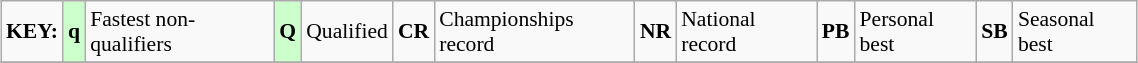<table class="wikitable" style="margin:0.5em auto; font-size:90%;position:relative;" width=60%>
<tr>
<td><strong>KEY:</strong></td>
<td bgcolor=ccffcc align=center><strong>q</strong></td>
<td>Fastest non-qualifiers</td>
<td bgcolor=ccffcc align=center><strong>Q</strong></td>
<td>Qualified</td>
<td align=center><strong>CR</strong></td>
<td>Championships record</td>
<td align=center><strong>NR</strong></td>
<td>National record</td>
<td align=center><strong>PB</strong></td>
<td>Personal best</td>
<td align=center><strong>SB</strong></td>
<td>Seasonal best</td>
</tr>
<tr>
</tr>
</table>
